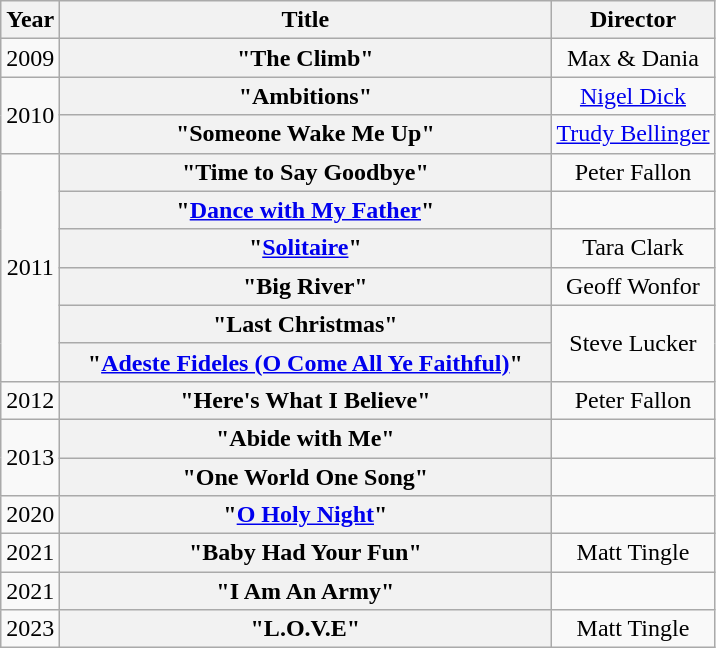<table class="wikitable plainrowheaders" style="text-align:center;" border="1">
<tr>
<th scope="col" style="width:1em;">Year</th>
<th scope="col" style="width:20em;">Title</th>
<th scope="col">Director</th>
</tr>
<tr>
<td>2009</td>
<th scope="row">"The Climb"</th>
<td>Max & Dania</td>
</tr>
<tr>
<td rowspan="2">2010</td>
<th scope="row">"Ambitions"</th>
<td><a href='#'>Nigel Dick</a></td>
</tr>
<tr>
<th scope="row">"Someone Wake Me Up"</th>
<td><a href='#'>Trudy Bellinger</a></td>
</tr>
<tr>
<td rowspan="6">2011</td>
<th scope="row">"Time to Say Goodbye"</th>
<td>Peter Fallon</td>
</tr>
<tr>
<th scope="row">"<a href='#'>Dance with My Father</a>"</th>
<td></td>
</tr>
<tr>
<th scope="row">"<a href='#'>Solitaire</a>"</th>
<td>Tara Clark</td>
</tr>
<tr>
<th scope="row">"Big River"</th>
<td>Geoff Wonfor</td>
</tr>
<tr>
<th scope="row">"Last Christmas"</th>
<td rowspan="2">Steve Lucker</td>
</tr>
<tr>
<th scope="row">"<a href='#'>Adeste Fideles (O Come All Ye Faithful)</a>"</th>
</tr>
<tr>
<td>2012</td>
<th scope="row">"Here's What I Believe"</th>
<td>Peter Fallon</td>
</tr>
<tr>
<td rowspan="2">2013</td>
<th scope="row">"Abide with Me"</th>
<td></td>
</tr>
<tr>
<th scope="row">"One World One Song"</th>
<td></td>
</tr>
<tr>
<td>2020</td>
<th scope="row">"<a href='#'>O Holy Night</a>"</th>
<td></td>
</tr>
<tr>
<td>2021</td>
<th scope="row">"Baby Had Your Fun"</th>
<td>Matt Tingle</td>
</tr>
<tr>
<td>2021</td>
<th scope="row">"I Am An Army"</th>
<td></td>
</tr>
<tr>
<td>2023</td>
<th scope="row">"L.O.V.E"</th>
<td>Matt Tingle</td>
</tr>
</table>
